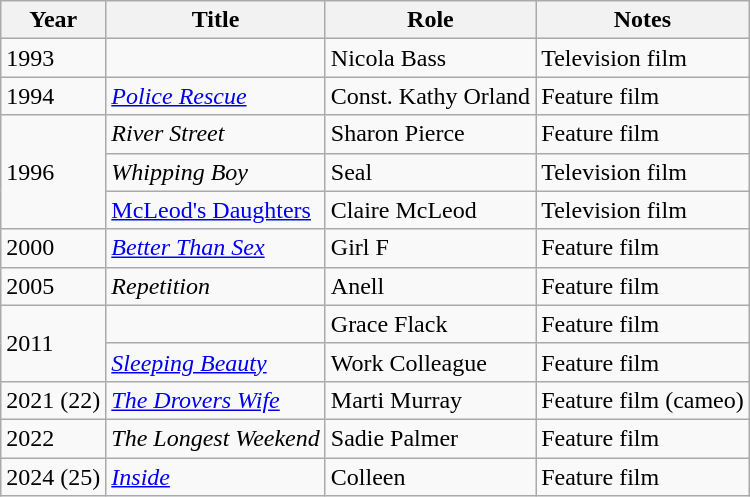<table class="wikitable sortable">
<tr>
<th>Year</th>
<th>Title</th>
<th>Role</th>
<th class="unsortable">Notes</th>
</tr>
<tr>
<td>1993</td>
<td><em></em></td>
<td>Nicola Bass</td>
<td>Television film</td>
</tr>
<tr>
<td>1994</td>
<td><em><a href='#'>Police Rescue</a></em></td>
<td>Const. Kathy Orland</td>
<td>Feature film</td>
</tr>
<tr>
<td rowspan="3">1996</td>
<td><em>River Street</em></td>
<td>Sharon Pierce</td>
<td>Feature film</td>
</tr>
<tr>
<td><em>Whipping Boy</em></td>
<td>Seal</td>
<td>Television film</td>
</tr>
<tr>
<td><a href='#'>McLeod's Daughters</a></td>
<td>Claire McLeod</td>
<td>Television film</td>
</tr>
<tr>
<td>2000</td>
<td><em><a href='#'>Better Than Sex</a></em></td>
<td>Girl F</td>
<td>Feature film</td>
</tr>
<tr>
<td>2005</td>
<td><em>Repetition</em></td>
<td>Anell</td>
<td>Feature film</td>
</tr>
<tr>
<td rowspan="2">2011</td>
<td><em></em></td>
<td>Grace Flack</td>
<td>Feature film</td>
</tr>
<tr>
<td><em><a href='#'>Sleeping Beauty</a></em></td>
<td>Work Colleague</td>
<td>Feature film</td>
</tr>
<tr>
<td>2021 (22)</td>
<td><a href='#'><em>The Drovers Wife</em></a></td>
<td>Marti Murray</td>
<td>Feature film (cameo)</td>
</tr>
<tr>
<td>2022</td>
<td><em>The Longest Weekend</em></td>
<td>Sadie Palmer</td>
<td>Feature film</td>
</tr>
<tr>
<td>2024 (25)</td>
<td><em><a href='#'>Inside</a></em></td>
<td>Colleen</td>
<td>Feature film</td>
</tr>
</table>
